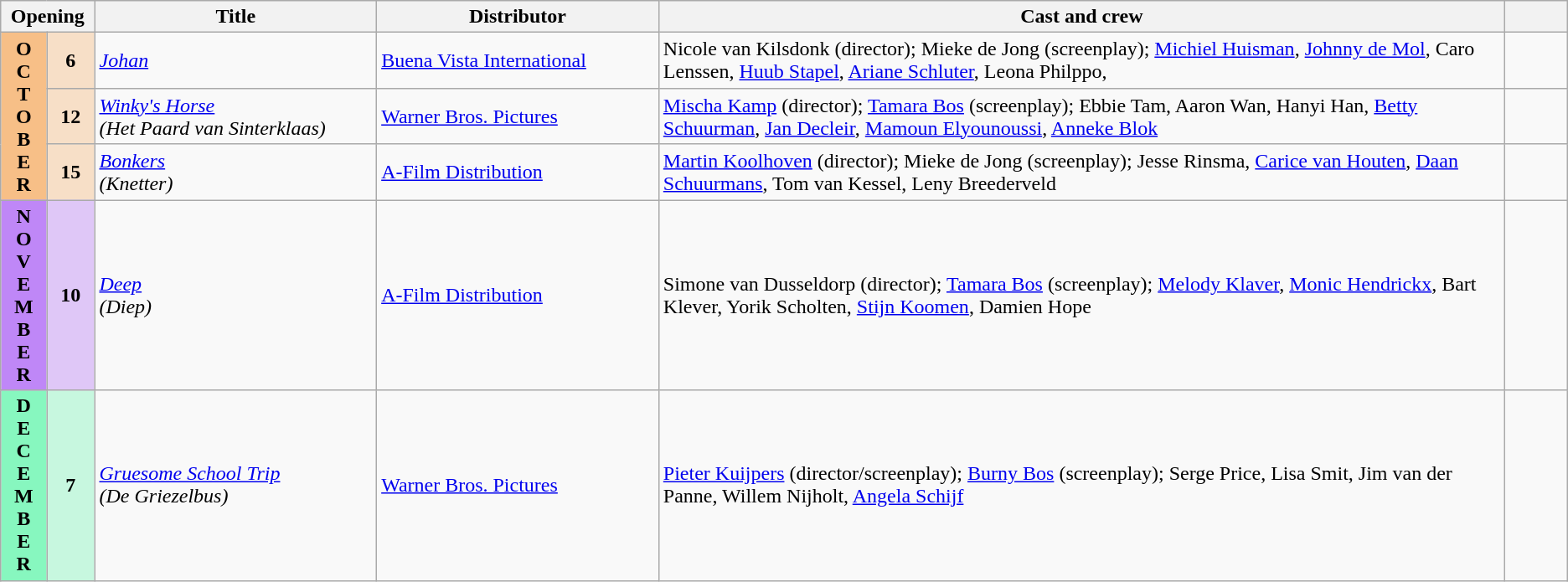<table class="wikitable sortable">
<tr>
<th colspan="2" style="width:6%">Opening</th>
<th style="width:18%">Title</th>
<th style="width:18%">Distributor</th>
<th>Cast and crew</th>
<th style="width:4%;"  class="unsortable"></th>
</tr>
<tr>
<th rowspan="3" style="text-align:center; background:#f7bf87">O<br>C<br>T<br>O<br>B<br>E<br>R</th>
<td rowspan="1" style="text-align:center; background:#f7dfc7"><strong>6</strong></td>
<td><em><a href='#'>Johan</a></em></td>
<td><a href='#'>Buena Vista International</a></td>
<td>Nicole van Kilsdonk (director); Mieke de Jong (screenplay); <a href='#'>Michiel Huisman</a>, <a href='#'>Johnny de Mol</a>, Caro Lenssen, <a href='#'>Huub Stapel</a>, <a href='#'>Ariane Schluter</a>, Leona Philppo,</td>
<td></td>
</tr>
<tr>
<td rowspan="1" style="text-align:center; background:#f7dfc7"><strong>12</strong></td>
<td><em><a href='#'>Winky's Horse</a></em> <br> <em>(Het Paard van Sinterklaas)</em></td>
<td><a href='#'>Warner Bros. Pictures</a></td>
<td><a href='#'>Mischa Kamp</a> (director); <a href='#'>Tamara Bos</a> (screenplay); Ebbie Tam, Aaron Wan, Hanyi Han, <a href='#'>Betty Schuurman</a>, <a href='#'>Jan Decleir</a>, <a href='#'>Mamoun Elyounoussi</a>, <a href='#'>Anneke Blok</a></td>
<td></td>
</tr>
<tr>
<td rowspan="1" style="text-align:center; background:#f7dfc7"><strong>15</strong></td>
<td><em><a href='#'>Bonkers</a></em> <br> <em>(Knetter)</em></td>
<td><a href='#'>A-Film Distribution</a></td>
<td><a href='#'>Martin Koolhoven</a> (director); Mieke de Jong (screenplay); Jesse Rinsma, <a href='#'>Carice van Houten</a>, <a href='#'>Daan Schuurmans</a>, Tom van Kessel, Leny Breederveld</td>
<td></td>
</tr>
<tr>
<th rowspan="1" style="text-align:center; background:#bf87f7">N<br>O<br>V<br>E<br>M<br>B<br>E<br>R</th>
<td rowspan="1" style="text-align:center; background:#dfc7f7"><strong>10</strong></td>
<td><em><a href='#'>Deep</a></em> <br> <em>(Diep)</em></td>
<td><a href='#'>A-Film Distribution</a></td>
<td>Simone van Dusseldorp (director); <a href='#'>Tamara Bos</a> (screenplay); <a href='#'>Melody Klaver</a>, <a href='#'>Monic Hendrickx</a>, Bart Klever, Yorik Scholten, <a href='#'>Stijn Koomen</a>, Damien Hope</td>
<td></td>
</tr>
<tr>
<th rowspan="1" style="text-align:center; background:#87f7bf">D<br>E<br>C<br>E<br>M<br>B<br>E<br>R</th>
<td rowspan="1" style="text-align:center; background:#c7f7df"><strong>7</strong></td>
<td><em><a href='#'>Gruesome School Trip</a></em> <br> <em>(De Griezelbus)</em></td>
<td><a href='#'>Warner Bros. Pictures</a></td>
<td><a href='#'>Pieter Kuijpers</a> (director/screenplay); <a href='#'>Burny Bos</a> (screenplay); Serge Price, Lisa Smit, Jim van der Panne, Willem Nijholt, <a href='#'>Angela Schijf</a></td>
<td></td>
</tr>
</table>
